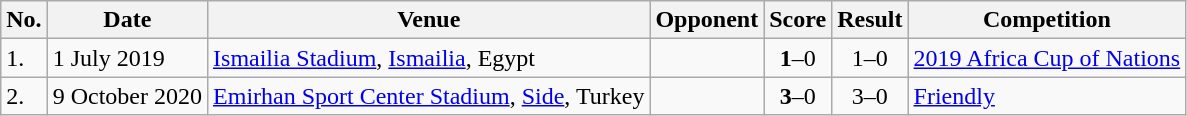<table class="wikitable">
<tr>
<th>No.</th>
<th>Date</th>
<th>Venue</th>
<th>Opponent</th>
<th>Score</th>
<th>Result</th>
<th>Competition</th>
</tr>
<tr>
<td>1.</td>
<td>1 July 2019</td>
<td><a href='#'>Ismailia Stadium</a>, <a href='#'>Ismailia</a>, Egypt</td>
<td></td>
<td align=center><strong>1</strong>–0</td>
<td align=center>1–0</td>
<td><a href='#'>2019 Africa Cup of Nations</a></td>
</tr>
<tr>
<td>2.</td>
<td>9 October 2020</td>
<td><a href='#'>Emirhan Sport Center Stadium</a>, <a href='#'>Side</a>, Turkey</td>
<td></td>
<td align=center><strong>3</strong>–0</td>
<td align=center>3–0</td>
<td><a href='#'>Friendly</a></td>
</tr>
</table>
